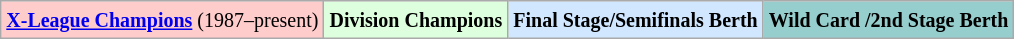<table class="wikitable">
<tr>
<td bgcolor="#FFCCCC"><small><strong><a href='#'>X-League Champions</a></strong> (1987–present)</small></td>
<td bgcolor="#DDFFDD"><small><strong>Division Champions</strong></small></td>
<td bgcolor="#D0E7FF"><small><strong>Final Stage/Semifinals Berth</strong></small></td>
<td bgcolor="#96CDCD"><small><strong>Wild Card /2nd Stage Berth</strong></small></td>
</tr>
</table>
